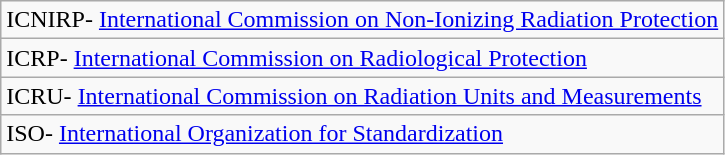<table class="wikitable">
<tr>
<td>ICNIRP- <a href='#'>International Commission on Non-Ionizing Radiation Protection</a></td>
</tr>
<tr>
<td>ICRP- <a href='#'>International Commission on Radiological Protection</a></td>
</tr>
<tr>
<td>ICRU- <a href='#'>International Commission on Radiation Units and Measurements</a></td>
</tr>
<tr>
<td>ISO- <a href='#'>International Organization for Standardization</a></td>
</tr>
</table>
